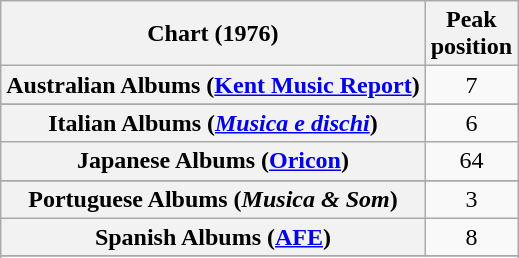<table class="wikitable sortable plainrowheaders" style="text-align:center;">
<tr>
<th scope="col">Chart (1976)</th>
<th scope="col">Peak<br>position</th>
</tr>
<tr>
<th scope="row">Australian Albums (<a href='#'>Kent Music Report</a>)</th>
<td>7</td>
</tr>
<tr>
</tr>
<tr>
</tr>
<tr>
</tr>
<tr>
<th scope="row">Italian Albums (<em><a href='#'>Musica e dischi</a></em>)</th>
<td>6</td>
</tr>
<tr>
<th scope="row">Japanese Albums (<a href='#'>Oricon</a>)</th>
<td align="center">64</td>
</tr>
<tr>
</tr>
<tr>
<th scope="row">Portuguese Albums (<em>Musica & Som</em>)</th>
<td>3</td>
</tr>
<tr>
<th scope="row">Spanish Albums (<a href='#'>AFE</a>)</th>
<td>8</td>
</tr>
<tr>
</tr>
<tr>
</tr>
<tr>
</tr>
</table>
